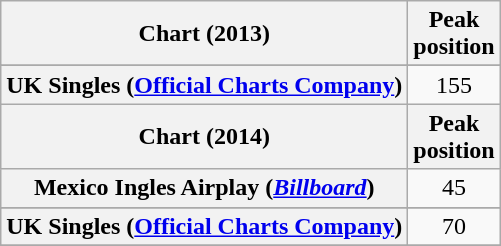<table class="wikitable sortable plainrowheaders" style="text-align:center;">
<tr>
<th scope="col">Chart (2013)</th>
<th scope="col">Peak<br>position</th>
</tr>
<tr>
</tr>
<tr>
<th scope="row">UK Singles (<a href='#'>Official Charts Company</a>)</th>
<td>155</td>
</tr>
<tr>
<th scope="col">Chart (2014)</th>
<th scope="col">Peak<br>position</th>
</tr>
<tr>
<th scope="row">Mexico Ingles Airplay (<em><a href='#'>Billboard</a></em>)</th>
<td>45</td>
</tr>
<tr>
</tr>
<tr>
<th scope="row">UK Singles (<a href='#'>Official Charts Company</a>)</th>
<td>70</td>
</tr>
<tr>
</tr>
</table>
